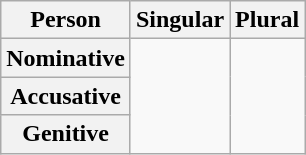<table class="wikitable">
<tr>
<th>Person</th>
<th>Singular</th>
<th>Plural</th>
</tr>
<tr>
<th>Nominative</th>
<td rowspan=3> <em></em></td>
<td rowspan=3> <em></em><br> <em></em></td>
</tr>
<tr>
<th>Accusative</th>
</tr>
<tr>
<th>Genitive</th>
</tr>
</table>
